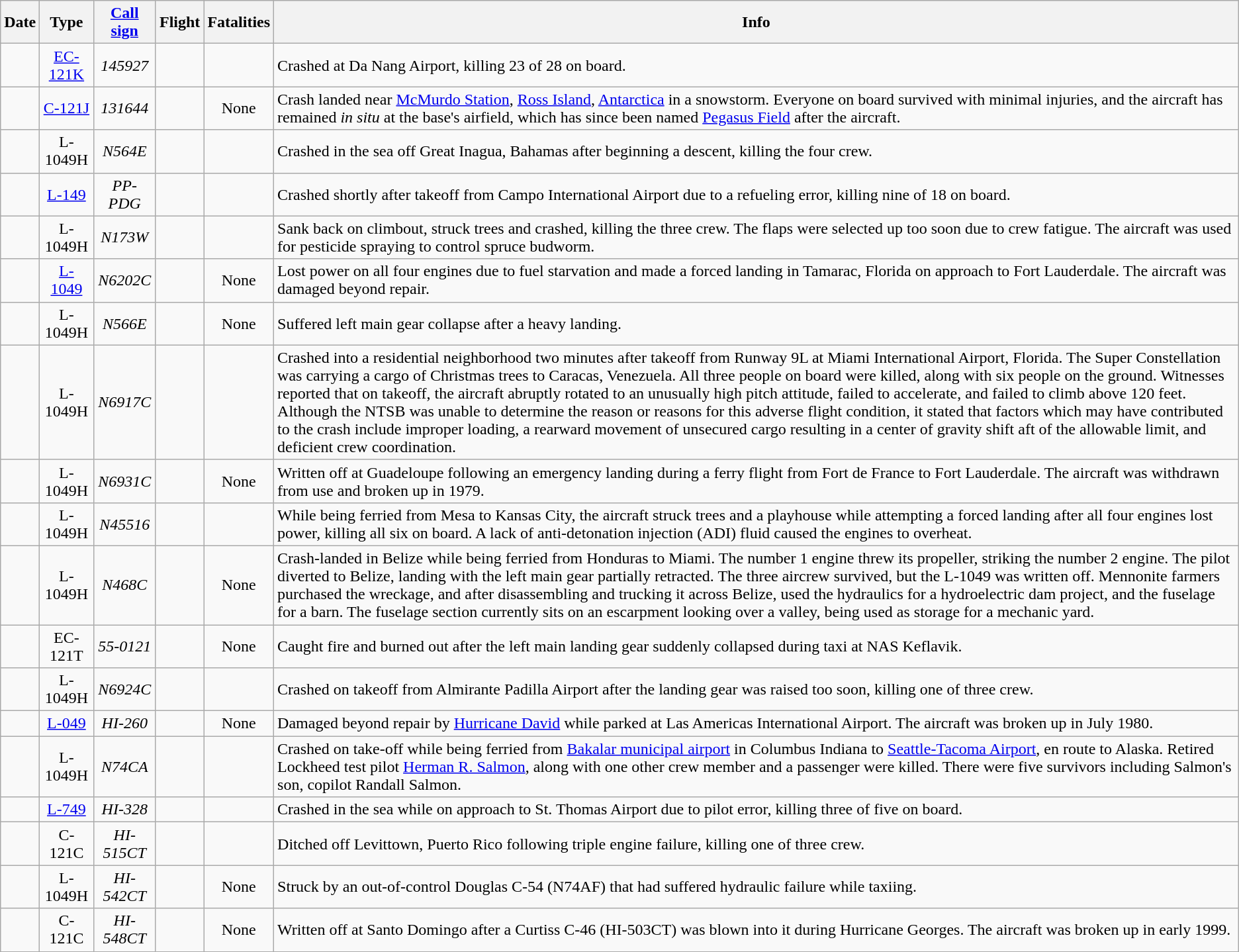<table class="wikitable sortable">
<tr>
<th>Date</th>
<th>Type</th>
<th><a href='#'>Call sign</a></th>
<th>Flight</th>
<th>Fatalities</th>
<th>Info</th>
</tr>
<tr>
<td></td>
<td style="text-align: center;"><a href='#'>EC-121K</a></td>
<td style="text-align: center;"><em>145927</em></td>
<td></td>
<td style="text-align: center;"></td>
<td>Crashed at Da Nang Airport, killing 23 of 28 on board.</td>
</tr>
<tr>
<td></td>
<td style="text-align: center;"><a href='#'>C-121J</a></td>
<td style="text-align: center;"><em>131644</em></td>
<td></td>
<td style="text-align: center;">None</td>
<td>Crash landed near <a href='#'>McMurdo Station</a>, <a href='#'>Ross Island</a>, <a href='#'>Antarctica</a> in a snowstorm. Everyone on board survived with minimal injuries, and the aircraft has remained <em>in situ</em> at the base's airfield, which has since been named <a href='#'>Pegasus Field</a> after the aircraft.</td>
</tr>
<tr>
<td></td>
<td style="text-align: center;">L-1049H</td>
<td style="text-align: center;"><em>N564E</em></td>
<td></td>
<td style="text-align: center;"></td>
<td>Crashed in the sea off Great Inagua, Bahamas after beginning a descent, killing the four crew.</td>
</tr>
<tr>
<td></td>
<td style="text-align: center;"><a href='#'>L-149</a></td>
<td style="text-align: center;"><em>PP-PDG</em></td>
<td></td>
<td style="text-align: center;"></td>
<td>Crashed shortly after takeoff from Campo International Airport due to a refueling error, killing nine of 18 on board.</td>
</tr>
<tr>
<td></td>
<td style="text-align: center;">L-1049H</td>
<td style="text-align: center;"><em>N173W</em></td>
<td></td>
<td style="text-align: center;"></td>
<td>Sank back on climbout, struck trees and crashed, killing the three crew. The flaps were selected up too soon due to crew fatigue. The aircraft was used for pesticide spraying to control spruce budworm.</td>
</tr>
<tr>
<td></td>
<td style="text-align: center;"><a href='#'>L-1049</a></td>
<td style="text-align: center;"><em>N6202C</em></td>
<td></td>
<td style="text-align: center;">None</td>
<td>Lost power on all four engines due to fuel starvation and made a forced landing in Tamarac, Florida on approach to Fort Lauderdale. The aircraft was damaged beyond repair.</td>
</tr>
<tr>
<td></td>
<td style="text-align: center;">L-1049H</td>
<td style="text-align: center;"><em>N566E</em></td>
<td></td>
<td style="text-align: center;">None</td>
<td>Suffered left main gear collapse after a heavy landing.</td>
</tr>
<tr>
<td></td>
<td style="text-align: center;">L-1049H</td>
<td style="text-align: center;"><em>N6917C</em></td>
<td></td>
<td style="text-align: center;"></td>
<td>Crashed into a residential neighborhood two minutes after takeoff from Runway 9L at Miami International Airport, Florida. The Super Constellation was carrying a cargo of Christmas trees to Caracas, Venezuela.  All three people on board were killed, along with six people on the ground. Witnesses reported that on takeoff, the aircraft abruptly rotated to an unusually high pitch attitude, failed to accelerate, and failed to climb above 120 feet. Although the NTSB was unable to determine the reason or reasons for this adverse flight condition, it stated that factors which may have contributed to the crash include improper loading, a rearward movement of unsecured cargo resulting in a center of gravity shift aft of the allowable limit, and deficient crew coordination.</td>
</tr>
<tr>
<td></td>
<td style="text-align: center;">L-1049H</td>
<td style="text-align: center;"><em>N6931C</em></td>
<td></td>
<td style="text-align: center;">None</td>
<td>Written off at Guadeloupe following an emergency landing during a ferry flight from Fort de France to Fort Lauderdale. The aircraft was withdrawn from use and broken up in 1979.</td>
</tr>
<tr>
<td></td>
<td style="text-align: center;">L-1049H</td>
<td style="text-align: center;"><em>N45516</em></td>
<td></td>
<td style="text-align: center;"></td>
<td>While being ferried from Mesa to Kansas City, the aircraft struck trees and a playhouse while attempting a forced landing after all four engines lost power, killing all six on board. A lack of anti-detonation injection (ADI) fluid caused the engines to overheat.</td>
</tr>
<tr>
<td></td>
<td style="text-align: center;">L-1049H</td>
<td style="text-align: center;"><em>N468C</em></td>
<td></td>
<td style="text-align: center;">None</td>
<td>Crash-landed in Belize while being ferried from Honduras to Miami. The number 1 engine threw its propeller, striking the number 2 engine. The pilot diverted to Belize, landing with the left main gear partially retracted. The three aircrew survived, but the L-1049 was written off. Mennonite farmers purchased the wreckage, and after disassembling and trucking it across Belize, used the hydraulics for a hydroelectric dam project, and the fuselage for a barn.  The fuselage section currently sits on an escarpment looking over a valley, being used as storage for a mechanic yard.</td>
</tr>
<tr>
<td></td>
<td style="text-align: center;">EC-121T</td>
<td style="text-align: center;"><em>55-0121</em></td>
<td></td>
<td style="text-align: center;">None</td>
<td>Caught fire and burned out after the left main landing gear suddenly collapsed during taxi at NAS Keflavik.</td>
</tr>
<tr>
<td></td>
<td style="text-align: center;">L-1049H</td>
<td style="text-align: center;"><em>N6924C</em></td>
<td></td>
<td style="text-align: center;"></td>
<td>Crashed on takeoff from Almirante Padilla Airport after the landing gear was raised too soon, killing one of three crew.</td>
</tr>
<tr>
<td></td>
<td style="text-align: center;"><a href='#'>L-049</a></td>
<td style="text-align: center;"><em>HI-260</em></td>
<td></td>
<td style="text-align: center;">None</td>
<td>Damaged beyond repair by <a href='#'>Hurricane David</a> while parked at Las Americas International Airport. The aircraft was broken up in July 1980.</td>
</tr>
<tr>
<td></td>
<td style="text-align: center;">L-1049H</td>
<td style="text-align: center;"><em>N74CA</em></td>
<td></td>
<td style="text-align: center;"></td>
<td>Crashed on take-off while being ferried from <a href='#'>Bakalar municipal airport</a> in Columbus Indiana to <a href='#'>Seattle-Tacoma Airport</a>, en route to Alaska. Retired Lockheed test pilot <a href='#'>Herman R. Salmon</a>, along with one other crew member and a passenger were killed.  There were five survivors including Salmon's son, copilot Randall Salmon.</td>
</tr>
<tr>
<td></td>
<td style="text-align: center;"><a href='#'>L-749</a></td>
<td style="text-align: center;"><em>HI-328</em></td>
<td></td>
<td style="text-align: center;"></td>
<td>Crashed in the sea while on approach to St. Thomas Airport due to pilot error, killing three of five on board.</td>
</tr>
<tr>
<td></td>
<td style="text-align: center;">C-121C</td>
<td style="text-align: center;"><em>HI-515CT</em></td>
<td></td>
<td style="text-align: center;"></td>
<td>Ditched off Levittown, Puerto Rico following triple engine failure, killing one of three crew.</td>
</tr>
<tr>
<td></td>
<td style="text-align: center;">L-1049H</td>
<td style="text-align: center;"><em>HI-542CT</em></td>
<td></td>
<td style="text-align: center;">None</td>
<td>Struck by an out-of-control Douglas C-54 (N74AF) that had suffered hydraulic failure while taxiing.</td>
</tr>
<tr>
<td></td>
<td style="text-align: center;">C-121C</td>
<td style="text-align: center;"><em>HI-548CT</em></td>
<td></td>
<td style="text-align: center;">None</td>
<td>Written off at Santo Domingo after a Curtiss C-46 (HI-503CT) was blown into it during Hurricane Georges. The aircraft was broken up in early 1999.</td>
</tr>
</table>
